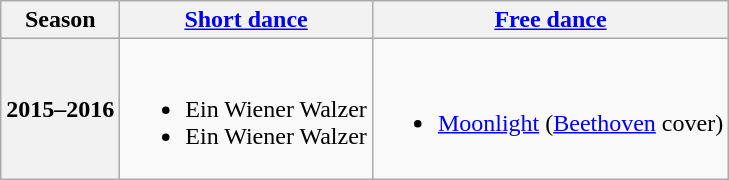<table class=wikitable style=text-align:center>
<tr>
<th>Season</th>
<th><a href='#'>Short dance</a></th>
<th><a href='#'>Free dance</a></th>
</tr>
<tr>
<th>2015–2016 <br> </th>
<td><br><ul><li> Ein Wiener Walzer<br></li><li> Ein Wiener Walzer<br></li></ul></td>
<td><br><ul><li><a href='#'>Moonlight</a> (<a href='#'>Beethoven</a> cover)<br></li></ul></td>
</tr>
</table>
